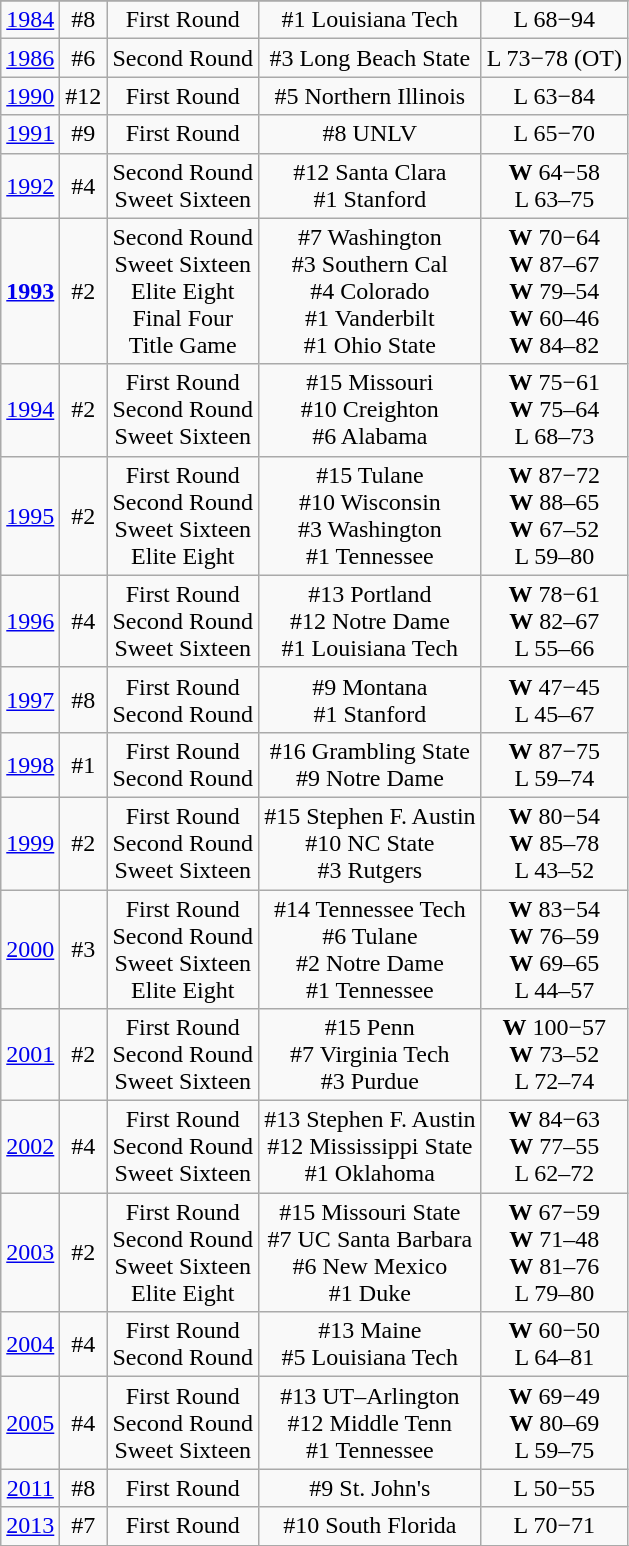<table class="wikitable" style="text-align:center">
<tr>
</tr>
<tr>
<td rowspan=1><a href='#'>1984</a></td>
<td>#8</td>
<td>First Round</td>
<td>#1 Louisiana Tech</td>
<td>L 68−94</td>
</tr>
<tr style="text-align:center;">
<td rowspan=1><a href='#'>1986</a></td>
<td>#6</td>
<td>Second Round</td>
<td>#3 Long Beach State</td>
<td>L 73−78 (OT)</td>
</tr>
<tr style="text-align:center;">
<td rowspan=1><a href='#'>1990</a></td>
<td>#12</td>
<td>First Round</td>
<td>#5 Northern Illinois</td>
<td>L 63−84</td>
</tr>
<tr style="text-align:center;">
<td rowspan=1><a href='#'>1991</a></td>
<td>#9</td>
<td>First Round</td>
<td>#8 UNLV</td>
<td>L 65−70</td>
</tr>
<tr style="text-align:center;">
<td rowspan=1><a href='#'>1992</a></td>
<td>#4</td>
<td>Second Round<br>Sweet Sixteen</td>
<td>#12 Santa Clara<br>#1 Stanford</td>
<td><strong>W</strong> 64−58<br>L 63–75</td>
</tr>
<tr style="text-align:center;">
<td rowspan=1><strong><a href='#'>1993</a></strong></td>
<td>#2</td>
<td>Second Round<br>Sweet Sixteen<br>Elite Eight<br>Final Four<br>Title Game</td>
<td>#7 Washington<br>#3 Southern Cal<br>#4 Colorado<br>#1 Vanderbilt<br>#1 Ohio State</td>
<td><strong>W</strong> 70−64<br><strong>W</strong> 87–67<br><strong>W</strong> 79–54<br><strong>W</strong> 60–46<br><strong>W</strong> 84–82</td>
</tr>
<tr style="text-align:center;">
<td rowspan=1><a href='#'>1994</a></td>
<td>#2</td>
<td>First Round<br>Second Round<br>Sweet Sixteen</td>
<td>#15 Missouri<br>#10 Creighton<br>#6 Alabama</td>
<td><strong>W</strong> 75−61<br><strong>W</strong> 75–64<br>L 68–73</td>
</tr>
<tr style="text-align:center;">
<td rowspan=1><a href='#'>1995</a></td>
<td>#2</td>
<td>First Round<br>Second Round<br>Sweet Sixteen<br>Elite Eight</td>
<td>#15 Tulane<br>#10 Wisconsin<br>#3 Washington<br>#1 Tennessee</td>
<td><strong>W</strong> 87−72<br><strong>W</strong> 88–65<br><strong>W</strong> 67–52<br>L 59–80</td>
</tr>
<tr style="text-align:center;">
<td rowspan=1><a href='#'>1996</a></td>
<td>#4</td>
<td>First Round<br>Second Round<br>Sweet Sixteen</td>
<td>#13 Portland<br>#12 Notre Dame<br>#1 Louisiana Tech</td>
<td><strong>W</strong> 78−61<br><strong>W</strong> 82–67<br>L 55–66</td>
</tr>
<tr style="text-align:center;">
<td rowspan=1><a href='#'>1997</a></td>
<td>#8</td>
<td>First Round<br>Second Round</td>
<td>#9 Montana<br>#1 Stanford</td>
<td><strong>W</strong> 47−45<br>L 45–67</td>
</tr>
<tr style="text-align:center;">
<td rowspan=1><a href='#'>1998</a></td>
<td>#1</td>
<td>First Round<br>Second Round</td>
<td>#16 Grambling State<br>#9 Notre Dame</td>
<td><strong>W</strong> 87−75<br>L 59–74</td>
</tr>
<tr style="text-align:center;">
<td rowspan=1><a href='#'>1999</a></td>
<td>#2</td>
<td>First Round<br>Second Round<br>Sweet Sixteen</td>
<td>#15 Stephen F. Austin<br>#10 NC State<br>#3 Rutgers</td>
<td><strong>W</strong> 80−54<br><strong>W</strong> 85–78<br>L 43–52</td>
</tr>
<tr style="text-align:center;">
<td rowspan=1><a href='#'>2000</a></td>
<td>#3</td>
<td>First Round<br>Second Round<br>Sweet Sixteen<br>Elite Eight</td>
<td>#14 Tennessee Tech<br>#6 Tulane<br>#2 Notre Dame<br>#1 Tennessee</td>
<td><strong>W</strong> 83−54<br><strong>W</strong> 76–59<br><strong>W</strong> 69–65<br>L 44–57</td>
</tr>
<tr style="text-align:center;">
<td rowspan=1><a href='#'>2001</a></td>
<td>#2</td>
<td>First Round<br>Second Round<br>Sweet Sixteen</td>
<td>#15 Penn<br>#7 Virginia Tech<br>#3 Purdue</td>
<td><strong>W</strong> 100−57<br><strong>W</strong> 73–52<br>L 72–74</td>
</tr>
<tr style="text-align:center;">
<td rowspan=1><a href='#'>2002</a></td>
<td>#4</td>
<td>First Round<br>Second Round<br>Sweet Sixteen</td>
<td>#13 Stephen F. Austin<br>#12 Mississippi State<br>#1 Oklahoma</td>
<td><strong>W</strong> 84−63<br><strong>W</strong> 77–55<br>L 62–72</td>
</tr>
<tr style="text-align:center;">
<td rowspan=1><a href='#'>2003</a></td>
<td>#2</td>
<td>First Round<br>Second Round<br>Sweet Sixteen<br>Elite Eight</td>
<td>#15 Missouri State<br>#7 UC Santa Barbara<br>#6 New Mexico<br>#1 Duke</td>
<td><strong>W</strong> 67−59<br><strong>W</strong> 71–48<br><strong>W</strong> 81–76<br>L 79–80</td>
</tr>
<tr style="text-align:center;">
<td rowspan=1><a href='#'>2004</a></td>
<td>#4</td>
<td>First Round<br>Second Round</td>
<td>#13 Maine<br>#5 Louisiana Tech</td>
<td><strong>W</strong> 60−50<br>L 64–81</td>
</tr>
<tr style="text-align:center;">
<td rowspan=1><a href='#'>2005</a></td>
<td>#4</td>
<td>First Round<br>Second Round<br>Sweet Sixteen</td>
<td>#13 UT–Arlington<br>#12 Middle Tenn<br>#1 Tennessee</td>
<td><strong>W</strong> 69−49<br><strong>W</strong> 80–69<br>L 59–75</td>
</tr>
<tr style="text-align:center;">
<td rowspan=1><a href='#'>2011</a></td>
<td>#8</td>
<td>First Round</td>
<td>#9 St. John's</td>
<td>L 50−55</td>
</tr>
<tr style="text-align:center;">
<td rowspan=1><a href='#'>2013</a></td>
<td>#7</td>
<td>First Round</td>
<td>#10 South Florida</td>
<td>L 70−71</td>
</tr>
<tr style="text-align:center;">
</tr>
</table>
